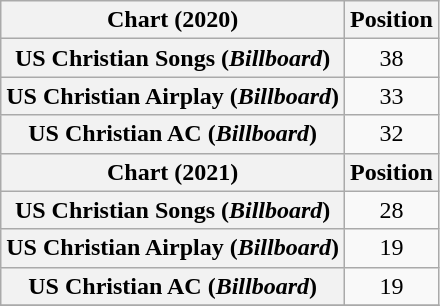<table class="wikitable plainrowheaders" style="text-align:center">
<tr>
<th scope="col">Chart (2020)</th>
<th scope="col">Position</th>
</tr>
<tr>
<th scope="row">US Christian Songs (<em>Billboard</em>)</th>
<td>38</td>
</tr>
<tr>
<th scope="row">US Christian Airplay (<em>Billboard</em>)</th>
<td>33</td>
</tr>
<tr>
<th scope="row">US Christian AC (<em>Billboard</em>)</th>
<td>32</td>
</tr>
<tr>
<th scope="col">Chart (2021)</th>
<th scope="col">Position</th>
</tr>
<tr>
<th scope="row">US Christian Songs (<em>Billboard</em>)</th>
<td>28</td>
</tr>
<tr>
<th scope="row">US Christian Airplay (<em>Billboard</em>)</th>
<td>19</td>
</tr>
<tr>
<th scope="row">US Christian AC (<em>Billboard</em>)</th>
<td>19</td>
</tr>
<tr>
</tr>
</table>
